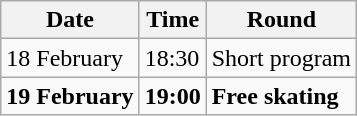<table class="wikitable">
<tr>
<th>Date</th>
<th>Time</th>
<th>Round</th>
</tr>
<tr>
<td>18 February</td>
<td>18:30</td>
<td>Short program</td>
</tr>
<tr>
<td><strong>19 February</strong></td>
<td><strong>19:00</strong></td>
<td><strong>Free skating</strong></td>
</tr>
</table>
